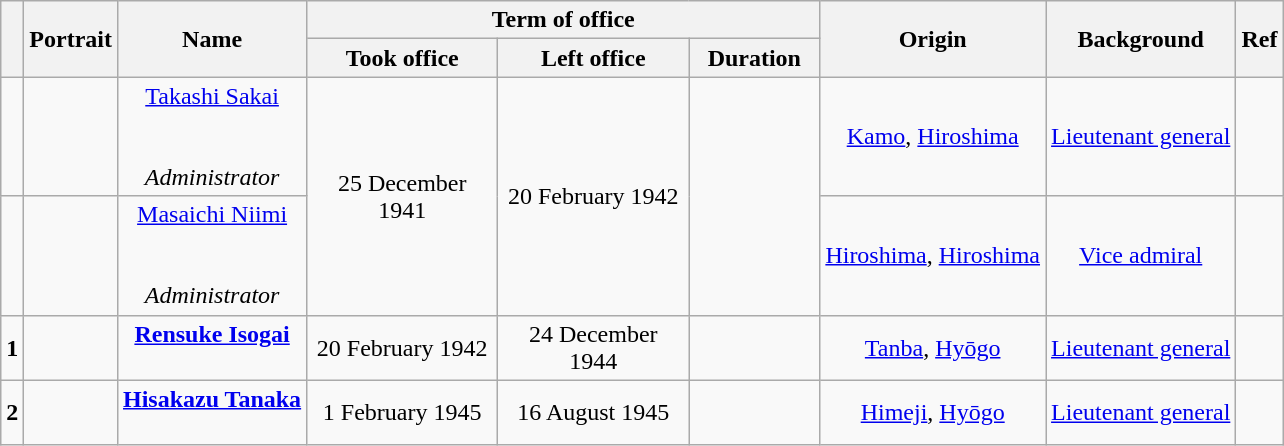<table class="wikitable" style="text-align:center">
<tr>
<th rowspan=2></th>
<th rowspan=2>Portrait</th>
<th rowspan=2>Name<br></th>
<th colspan=3>Term of office</th>
<th rowspan=2>Origin</th>
<th rowspan=2>Background</th>
<th rowspan=2>Ref</th>
</tr>
<tr>
<th style="width:120px;">Took office</th>
<th style="width:120px;">Left office</th>
<th style="width:80px;">Duration</th>
</tr>
<tr>
<td></td>
<td></td>
<td><a href='#'>Takashi Sakai</a><br><br><br><em>Administrator</em></td>
<td rowspan=2>25 December 1941</td>
<td rowspan=2>20 February 1942</td>
<td rowspan=2></td>
<td><a href='#'>Kamo</a>, <a href='#'>Hiroshima</a></td>
<td><a href='#'>Lieutenant general</a></td>
<td></td>
</tr>
<tr>
<td></td>
<td></td>
<td><a href='#'>Masaichi Niimi</a><br><br><br><em>Administrator</em></td>
<td><a href='#'>Hiroshima</a>, <a href='#'>Hiroshima</a></td>
<td><a href='#'>Vice admiral</a></td>
<td></td>
</tr>
<tr>
<td><strong>1</strong></td>
<td></td>
<td><strong><a href='#'>Rensuke Isogai</a></strong><br><br></td>
<td>20 February 1942</td>
<td>24 December 1944</td>
<td></td>
<td><a href='#'>Tanba</a>, <a href='#'>Hyōgo</a></td>
<td><a href='#'>Lieutenant general</a></td>
<td></td>
</tr>
<tr>
<td><strong>2</strong></td>
<td></td>
<td><strong><a href='#'>Hisakazu Tanaka</a></strong> <br><br></td>
<td>1 February 1945</td>
<td>16 August 1945</td>
<td></td>
<td><a href='#'>Himeji</a>, <a href='#'>Hyōgo</a></td>
<td><a href='#'>Lieutenant general</a></td>
<td></td>
</tr>
</table>
